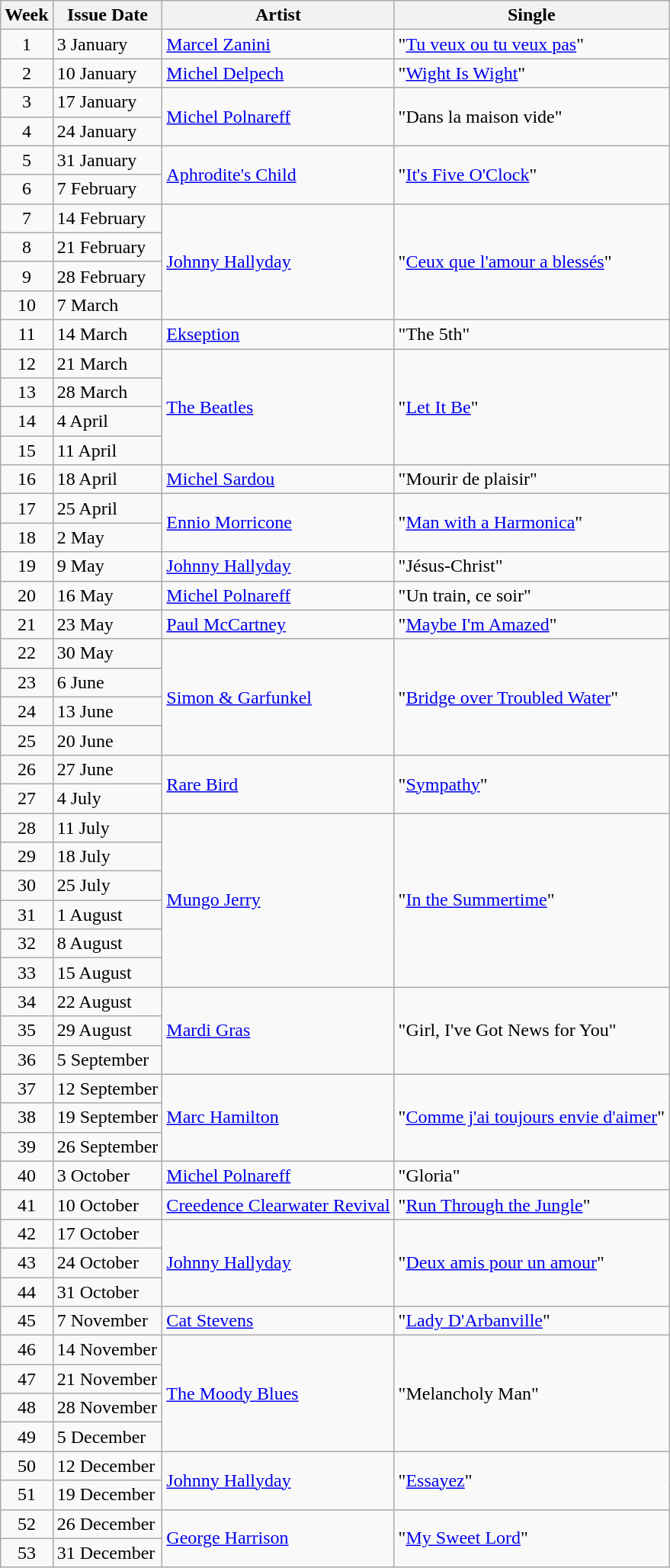<table class="wikitable">
<tr>
<th>Week</th>
<th>Issue Date</th>
<th>Artist</th>
<th>Single</th>
</tr>
<tr>
<td style="text-align: center;">1</td>
<td>3 January</td>
<td><a href='#'>Marcel Zanini</a></td>
<td>"<a href='#'>Tu veux ou tu veux pas</a>"</td>
</tr>
<tr>
<td style="text-align: center;">2</td>
<td>10 January</td>
<td><a href='#'>Michel Delpech</a></td>
<td>"<a href='#'>Wight Is Wight</a>"</td>
</tr>
<tr>
<td style="text-align: center;">3</td>
<td>17 January</td>
<td rowspan="2"><a href='#'>Michel Polnareff</a></td>
<td rowspan="2">"Dans la maison vide"</td>
</tr>
<tr>
<td style="text-align: center;">4</td>
<td>24 January</td>
</tr>
<tr>
<td style="text-align: center;">5</td>
<td>31 January</td>
<td rowspan="2"><a href='#'>Aphrodite's Child</a></td>
<td rowspan="2">"<a href='#'>It's Five O'Clock</a>"</td>
</tr>
<tr>
<td style="text-align: center;">6</td>
<td>7 February</td>
</tr>
<tr>
<td style="text-align: center;">7</td>
<td>14 February</td>
<td rowspan="4"><a href='#'>Johnny Hallyday</a></td>
<td rowspan="4">"<a href='#'>Ceux que l'amour a blessés</a>"</td>
</tr>
<tr>
<td style="text-align: center;">8</td>
<td>21 February</td>
</tr>
<tr>
<td style="text-align: center;">9</td>
<td>28 February</td>
</tr>
<tr>
<td style="text-align: center;">10</td>
<td>7 March</td>
</tr>
<tr>
<td style="text-align: center;">11</td>
<td>14 March</td>
<td><a href='#'>Ekseption</a></td>
<td>"The 5th"</td>
</tr>
<tr>
<td style="text-align: center;">12</td>
<td>21 March</td>
<td rowspan="4"><a href='#'>The Beatles</a></td>
<td rowspan="4">"<a href='#'>Let It Be</a>"</td>
</tr>
<tr>
<td style="text-align: center;">13</td>
<td>28 March</td>
</tr>
<tr>
<td style="text-align: center;">14</td>
<td>4 April</td>
</tr>
<tr>
<td style="text-align: center;">15</td>
<td>11 April</td>
</tr>
<tr>
<td style="text-align: center;">16</td>
<td>18 April</td>
<td><a href='#'>Michel Sardou</a></td>
<td>"Mourir de plaisir"</td>
</tr>
<tr>
<td style="text-align: center;">17</td>
<td>25 April</td>
<td rowspan="2"><a href='#'>Ennio Morricone</a></td>
<td rowspan="2">"<a href='#'>Man with a Harmonica</a>"</td>
</tr>
<tr>
<td style="text-align: center;">18</td>
<td>2 May</td>
</tr>
<tr>
<td style="text-align: center;">19</td>
<td>9 May</td>
<td><a href='#'>Johnny Hallyday</a></td>
<td>"Jésus-Christ"</td>
</tr>
<tr>
<td style="text-align: center;">20</td>
<td>16 May</td>
<td><a href='#'>Michel Polnareff</a></td>
<td>"Un train, ce soir"</td>
</tr>
<tr>
<td style="text-align: center;">21</td>
<td>23 May</td>
<td><a href='#'>Paul McCartney</a></td>
<td>"<a href='#'>Maybe I'm Amazed</a>"</td>
</tr>
<tr>
<td style="text-align: center;">22</td>
<td>30 May</td>
<td rowspan="4"><a href='#'>Simon & Garfunkel</a></td>
<td rowspan="4">"<a href='#'>Bridge over Troubled Water</a>"</td>
</tr>
<tr>
<td style="text-align: center;">23</td>
<td>6 June</td>
</tr>
<tr>
<td style="text-align: center;">24</td>
<td>13 June</td>
</tr>
<tr>
<td style="text-align: center;">25</td>
<td>20 June</td>
</tr>
<tr>
<td style="text-align: center;">26</td>
<td>27 June</td>
<td rowspan="2"><a href='#'>Rare Bird</a></td>
<td rowspan="2">"<a href='#'>Sympathy</a>"</td>
</tr>
<tr>
<td style="text-align: center;">27</td>
<td>4 July</td>
</tr>
<tr>
<td style="text-align: center;">28</td>
<td>11 July</td>
<td rowspan="6"><a href='#'>Mungo Jerry</a></td>
<td rowspan="6">"<a href='#'>In the Summertime</a>"</td>
</tr>
<tr>
<td style="text-align: center;">29</td>
<td>18 July</td>
</tr>
<tr>
<td style="text-align: center;">30</td>
<td>25 July</td>
</tr>
<tr>
<td style="text-align: center;">31</td>
<td>1 August</td>
</tr>
<tr>
<td style="text-align: center;">32</td>
<td>8 August</td>
</tr>
<tr>
<td style="text-align: center;">33</td>
<td>15 August</td>
</tr>
<tr>
<td style="text-align: center;">34</td>
<td>22 August</td>
<td rowspan="3"><a href='#'>Mardi Gras</a></td>
<td rowspan="3">"Girl, I've Got News for You"</td>
</tr>
<tr>
<td style="text-align: center;">35</td>
<td>29 August</td>
</tr>
<tr>
<td style="text-align: center;">36</td>
<td>5 September</td>
</tr>
<tr>
<td style="text-align: center;">37</td>
<td>12 September</td>
<td rowspan="3"><a href='#'>Marc Hamilton</a></td>
<td rowspan="3">"<a href='#'>Comme j'ai toujours envie d'aimer</a>"</td>
</tr>
<tr>
<td style="text-align: center;">38</td>
<td>19 September</td>
</tr>
<tr>
<td style="text-align: center;">39</td>
<td>26 September</td>
</tr>
<tr>
<td style="text-align: center;">40</td>
<td>3 October</td>
<td><a href='#'>Michel Polnareff</a></td>
<td>"Gloria"</td>
</tr>
<tr>
<td style="text-align: center;">41</td>
<td>10 October</td>
<td><a href='#'>Creedence Clearwater Revival</a></td>
<td>"<a href='#'>Run Through the Jungle</a>"</td>
</tr>
<tr>
<td style="text-align: center;">42</td>
<td>17 October</td>
<td rowspan="3"><a href='#'>Johnny Hallyday</a></td>
<td rowspan="3">"<a href='#'>Deux amis pour un amour</a>"</td>
</tr>
<tr>
<td style="text-align: center;">43</td>
<td>24 October</td>
</tr>
<tr>
<td style="text-align: center;">44</td>
<td>31 October</td>
</tr>
<tr>
<td style="text-align: center;">45</td>
<td>7 November</td>
<td><a href='#'>Cat Stevens</a></td>
<td>"<a href='#'>Lady D'Arbanville</a>"</td>
</tr>
<tr>
<td style="text-align: center;">46</td>
<td>14 November</td>
<td rowspan="4"><a href='#'>The Moody Blues</a></td>
<td rowspan="4">"Melancholy Man"</td>
</tr>
<tr>
<td style="text-align: center;">47</td>
<td>21 November</td>
</tr>
<tr>
<td style="text-align: center;">48</td>
<td>28 November</td>
</tr>
<tr>
<td style="text-align: center;">49</td>
<td>5 December</td>
</tr>
<tr>
<td style="text-align: center;">50</td>
<td>12 December</td>
<td rowspan="2"><a href='#'>Johnny Hallyday</a></td>
<td rowspan="2">"<a href='#'>Essayez</a>"</td>
</tr>
<tr>
<td style="text-align: center;">51</td>
<td>19 December</td>
</tr>
<tr>
<td style="text-align: center;">52</td>
<td>26 December</td>
<td rowspan="2"><a href='#'>George Harrison</a></td>
<td rowspan="2">"<a href='#'>My Sweet Lord</a>"</td>
</tr>
<tr>
<td style="text-align: center;">53</td>
<td>31 December</td>
</tr>
</table>
